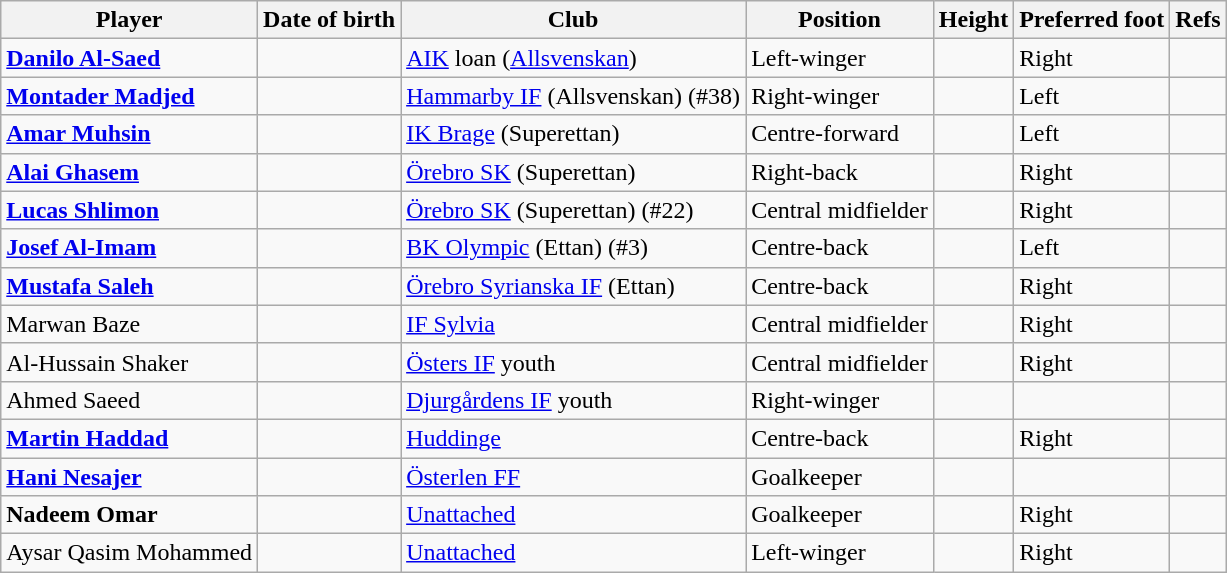<table class="wikitable sortable">
<tr>
<th>Player</th>
<th>Date of birth</th>
<th>Club</th>
<th>Position</th>
<th>Height</th>
<th>Preferred foot</th>
<th>Refs</th>
</tr>
<tr>
<td><strong><a href='#'>Danilo Al-Saed</a></strong></td>
<td></td>
<td><a href='#'>AIK</a> loan (<a href='#'>Allsvenskan</a>)</td>
<td>Left-winger</td>
<td></td>
<td>Right</td>
<td></td>
</tr>
<tr>
<td><strong><a href='#'>Montader Madjed</a></strong></td>
<td></td>
<td><a href='#'>Hammarby IF</a> (Allsvenskan) (#38)</td>
<td>Right-winger</td>
<td></td>
<td>Left</td>
<td></td>
</tr>
<tr>
<td><strong><a href='#'>Amar Muhsin</a></strong></td>
<td></td>
<td><a href='#'>IK Brage</a> (Superettan)</td>
<td>Centre-forward</td>
<td></td>
<td>Left</td>
<td></td>
</tr>
<tr>
<td><strong><a href='#'>Alai Ghasem</a></strong></td>
<td></td>
<td><a href='#'>Örebro SK</a> (Superettan)</td>
<td>Right-back</td>
<td></td>
<td>Right</td>
<td></td>
</tr>
<tr>
<td><strong><a href='#'>Lucas Shlimon</a></strong></td>
<td></td>
<td><a href='#'>Örebro SK</a> (Superettan) (#22)</td>
<td>Central midfielder</td>
<td></td>
<td>Right</td>
<td></td>
</tr>
<tr>
<td><strong><a href='#'>Josef Al-Imam</a></strong></td>
<td></td>
<td><a href='#'>BK Olympic</a> (Ettan) (#3)</td>
<td>Centre-back</td>
<td></td>
<td>Left</td>
<td></td>
</tr>
<tr>
<td><strong><a href='#'>Mustafa Saleh</a></strong></td>
<td></td>
<td><a href='#'>Örebro Syrianska IF</a> (Ettan)</td>
<td>Centre-back</td>
<td></td>
<td>Right</td>
<td></td>
</tr>
<tr>
<td>Marwan Baze</td>
<td></td>
<td><a href='#'>IF Sylvia</a></td>
<td>Central midfielder</td>
<td></td>
<td>Right</td>
<td></td>
</tr>
<tr>
<td>Al-Hussain Shaker</td>
<td></td>
<td><a href='#'>Östers IF</a> youth</td>
<td>Central midfielder</td>
<td></td>
<td>Right</td>
<td></td>
</tr>
<tr>
<td>Ahmed Saeed</td>
<td></td>
<td><a href='#'>Djurgårdens IF</a> youth</td>
<td>Right-winger</td>
<td></td>
<td></td>
<td></td>
</tr>
<tr>
<td><strong><a href='#'>Martin Haddad</a></strong></td>
<td></td>
<td><a href='#'>Huddinge</a></td>
<td>Centre-back</td>
<td></td>
<td>Right</td>
<td></td>
</tr>
<tr>
<td><strong><a href='#'>Hani Nesajer</a></strong></td>
<td></td>
<td><a href='#'>Österlen FF</a></td>
<td>Goalkeeper</td>
<td></td>
<td></td>
<td></td>
</tr>
<tr>
<td><strong>Nadeem Omar</strong></td>
<td></td>
<td><a href='#'>Unattached</a></td>
<td>Goalkeeper</td>
<td></td>
<td>Right</td>
<td></td>
</tr>
<tr>
<td>Aysar Qasim Mohammed</td>
<td></td>
<td><a href='#'>Unattached</a></td>
<td>Left-winger</td>
<td></td>
<td>Right</td>
<td></td>
</tr>
</table>
